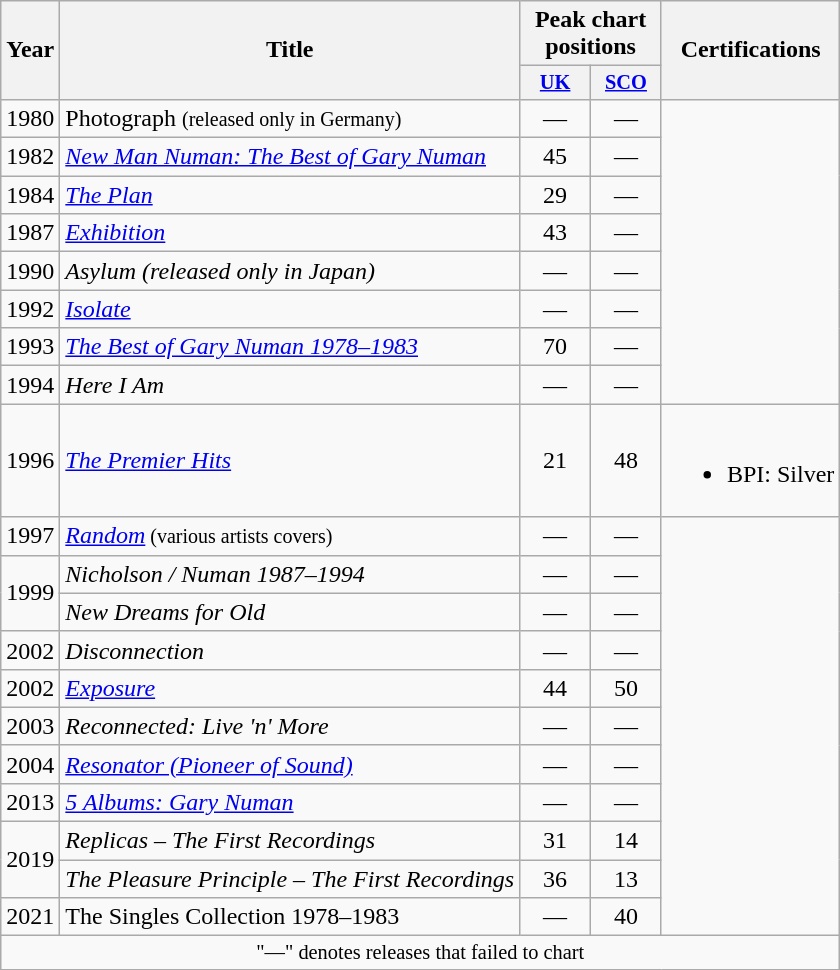<table class="wikitable" style="text-align:center;">
<tr>
<th rowspan="2">Year</th>
<th rowspan="2">Title</th>
<th colspan="2">Peak chart positions</th>
<th rowspan="2">Certifications</th>
</tr>
<tr>
<th style="width:3em;font-size:85%;"><a href='#'>UK</a><br></th>
<th style="width:3em;font-size:85%;"><a href='#'>SCO</a><br></th>
</tr>
<tr>
<td>1980</td>
<td align="left">Photograph <small>(released only in Germany)</small></td>
<td>—</td>
<td>—</td>
<td rowspan="8"></td>
</tr>
<tr>
<td>1982</td>
<td align="left"><em><a href='#'>New Man Numan: The Best of Gary Numan</a></em></td>
<td>45</td>
<td>—</td>
</tr>
<tr>
<td>1984</td>
<td align="left"><a href='#'><em>The Plan</em></a></td>
<td>29</td>
<td>—</td>
</tr>
<tr>
<td>1987</td>
<td align="left"><a href='#'><em>Exhibition</em></a></td>
<td>43</td>
<td>—</td>
</tr>
<tr>
<td>1990</td>
<td align="left"><em>Asylum</em> <em>(released only in Japan)</em></td>
<td>—</td>
<td>—</td>
</tr>
<tr>
<td>1992</td>
<td align="left"><a href='#'><em>Isolate</em></a></td>
<td>—</td>
<td>—</td>
</tr>
<tr>
<td>1993</td>
<td align="left"><em><a href='#'>The Best of Gary Numan 1978–1983</a></em></td>
<td>70</td>
<td>—</td>
</tr>
<tr>
<td>1994</td>
<td align="left"><em>Here I Am</em></td>
<td>—</td>
<td>—</td>
</tr>
<tr>
<td>1996</td>
<td align="left"><em><a href='#'>The Premier Hits</a></em></td>
<td>21</td>
<td>48</td>
<td><br><ul><li>BPI: Silver</li></ul></td>
</tr>
<tr>
<td>1997</td>
<td align="left"><em><a href='#'>Random</a></em><small> (various artists covers)</small></td>
<td>—</td>
<td>—</td>
<td rowspan="11"></td>
</tr>
<tr>
<td rowspan=2>1999</td>
<td align="left"><em>Nicholson / Numan 1987–1994</em></td>
<td>—</td>
<td>—</td>
</tr>
<tr>
<td align="left"><em>New Dreams for Old</em></td>
<td>—</td>
<td>—</td>
</tr>
<tr>
<td>2002</td>
<td align="left"><em>Disconnection</em></td>
<td>—</td>
<td>—</td>
</tr>
<tr>
<td>2002</td>
<td align="left"><em><a href='#'>Exposure</a></em></td>
<td>44</td>
<td>50</td>
</tr>
<tr>
<td>2003</td>
<td align="left"><em>Reconnected: Live 'n' More</em></td>
<td>—</td>
<td>—</td>
</tr>
<tr>
<td>2004</td>
<td align="left"><em><a href='#'>Resonator (Pioneer of Sound)</a></em></td>
<td>—</td>
<td>—</td>
</tr>
<tr>
<td>2013</td>
<td align="left"><em><a href='#'>5 Albums: Gary Numan</a></em></td>
<td>—</td>
<td>—</td>
</tr>
<tr>
<td rowspan="2">2019</td>
<td align="left"><em>Replicas – The First Recordings</em></td>
<td>31</td>
<td>14</td>
</tr>
<tr>
<td align="left"><em>The Pleasure Principle – The First Recordings</em></td>
<td>36</td>
<td>13</td>
</tr>
<tr>
<td>2021</td>
<td align="left">The Singles Collection 1978–1983<em></td>
<td>—</td>
<td>40</td>
</tr>
<tr>
<td colspan="10" style="font-size:85%">"—" denotes releases that failed to chart</td>
</tr>
</table>
